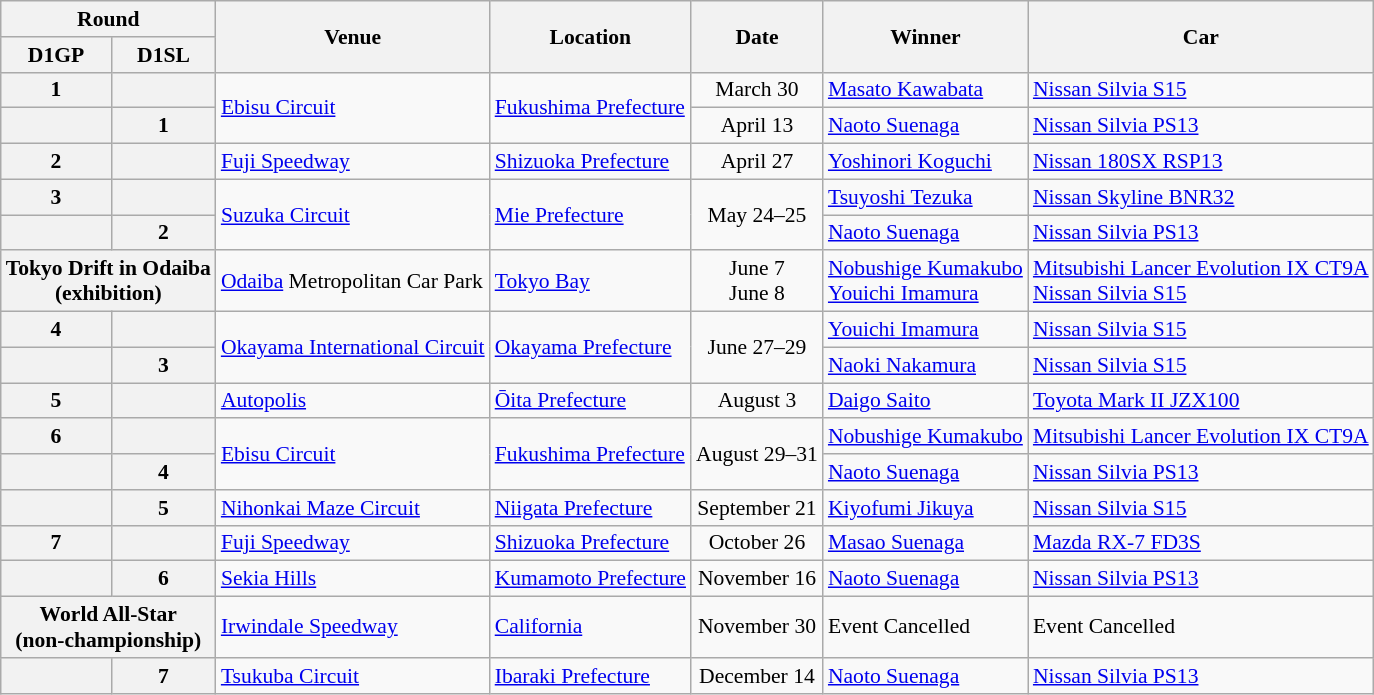<table class="wikitable" style="font-size: 90%;">
<tr>
<th colspan=2>Round</th>
<th rowspan=2>Venue</th>
<th rowspan=2>Location</th>
<th rowspan=2>Date</th>
<th rowspan=2>Winner</th>
<th rowspan=2>Car</th>
</tr>
<tr>
<th>D1GP</th>
<th>D1SL</th>
</tr>
<tr>
<th>1</th>
<th></th>
<td rowspan=2><a href='#'>Ebisu Circuit</a></td>
<td rowspan=2><a href='#'>Fukushima Prefecture</a></td>
<td align="center">March 30</td>
<td><a href='#'>Masato Kawabata</a></td>
<td><a href='#'>Nissan Silvia S15</a></td>
</tr>
<tr>
<th></th>
<th>1</th>
<td align="center">April 13</td>
<td><a href='#'>Naoto Suenaga</a></td>
<td><a href='#'>Nissan Silvia PS13</a></td>
</tr>
<tr>
<th>2</th>
<th></th>
<td><a href='#'>Fuji Speedway</a></td>
<td><a href='#'>Shizuoka Prefecture</a></td>
<td align="center">April 27</td>
<td><a href='#'>Yoshinori Koguchi</a></td>
<td><a href='#'>Nissan 180SX RSP13</a></td>
</tr>
<tr>
<th>3</th>
<th></th>
<td rowspan=2><a href='#'>Suzuka Circuit</a></td>
<td rowspan=2><a href='#'>Mie Prefecture</a></td>
<td rowspan=2 align="center">May 24–25</td>
<td><a href='#'>Tsuyoshi Tezuka</a></td>
<td><a href='#'>Nissan Skyline BNR32</a></td>
</tr>
<tr>
<th></th>
<th>2</th>
<td><a href='#'>Naoto Suenaga</a></td>
<td><a href='#'>Nissan Silvia PS13</a></td>
</tr>
<tr>
<th colspan=2>Tokyo Drift in Odaiba<br>(exhibition)</th>
<td><a href='#'>Odaiba</a> Metropolitan Car Park</td>
<td><a href='#'>Tokyo Bay</a></td>
<td align="center">June 7<br>June 8</td>
<td><a href='#'>Nobushige Kumakubo</a><br><a href='#'>Youichi Imamura</a></td>
<td><a href='#'>Mitsubishi Lancer Evolution IX CT9A</a><br><a href='#'>Nissan Silvia S15</a></td>
</tr>
<tr>
<th>4</th>
<th></th>
<td rowspan=2><a href='#'>Okayama International Circuit</a></td>
<td rowspan=2><a href='#'>Okayama Prefecture</a></td>
<td rowspan=2 align="center">June 27–29</td>
<td><a href='#'>Youichi Imamura</a></td>
<td><a href='#'>Nissan Silvia S15</a></td>
</tr>
<tr>
<th></th>
<th>3</th>
<td><a href='#'>Naoki Nakamura</a></td>
<td><a href='#'>Nissan Silvia S15</a></td>
</tr>
<tr>
<th>5</th>
<th></th>
<td><a href='#'>Autopolis</a></td>
<td><a href='#'>Ōita Prefecture</a></td>
<td align="center">August 3</td>
<td><a href='#'>Daigo Saito</a></td>
<td><a href='#'>Toyota Mark II JZX100</a></td>
</tr>
<tr>
<th>6</th>
<th></th>
<td rowspan=2><a href='#'>Ebisu Circuit</a></td>
<td rowspan=2><a href='#'>Fukushima Prefecture</a></td>
<td rowspan=2 align="center">August 29–31</td>
<td><a href='#'>Nobushige Kumakubo</a></td>
<td><a href='#'>Mitsubishi Lancer Evolution IX CT9A</a></td>
</tr>
<tr>
<th></th>
<th>4</th>
<td><a href='#'>Naoto Suenaga</a></td>
<td><a href='#'>Nissan Silvia PS13</a></td>
</tr>
<tr>
<th></th>
<th>5</th>
<td><a href='#'>Nihonkai Maze Circuit</a></td>
<td><a href='#'>Niigata Prefecture</a></td>
<td align="center">September 21</td>
<td><a href='#'>Kiyofumi Jikuya</a></td>
<td><a href='#'>Nissan Silvia S15</a></td>
</tr>
<tr>
<th>7</th>
<th></th>
<td><a href='#'>Fuji Speedway</a></td>
<td><a href='#'>Shizuoka Prefecture</a></td>
<td align="center">October 26</td>
<td><a href='#'>Masao Suenaga</a></td>
<td><a href='#'>Mazda RX-7 FD3S</a></td>
</tr>
<tr>
<th></th>
<th>6</th>
<td><a href='#'>Sekia Hills</a></td>
<td><a href='#'>Kumamoto Prefecture</a></td>
<td align="center">November 16</td>
<td><a href='#'>Naoto Suenaga</a></td>
<td><a href='#'>Nissan Silvia PS13</a></td>
</tr>
<tr>
<th colspan=2>World All-Star<br>(non-championship)</th>
<td><a href='#'>Irwindale Speedway</a></td>
<td><a href='#'>California</a></td>
<td align="center">November 30</td>
<td>Event Cancelled</td>
<td>Event Cancelled</td>
</tr>
<tr>
<th></th>
<th>7</th>
<td><a href='#'>Tsukuba Circuit</a></td>
<td><a href='#'>Ibaraki Prefecture</a></td>
<td align="center">December 14</td>
<td><a href='#'>Naoto Suenaga</a></td>
<td><a href='#'>Nissan Silvia PS13</a></td>
</tr>
</table>
